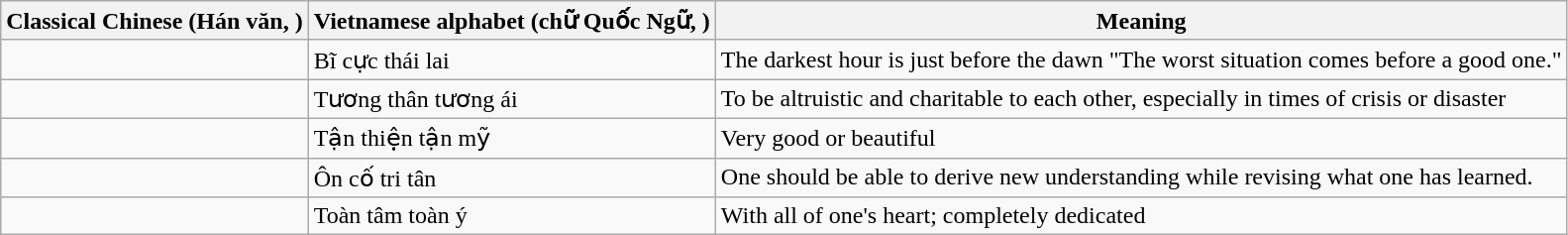<table class="wikitable">
<tr>
<th>Classical Chinese (Hán văn, )</th>
<th>Vietnamese alphabet (chữ Quốc Ngữ, )</th>
<th>Meaning</th>
</tr>
<tr>
<td></td>
<td>Bĩ cực thái lai</td>
<td>The darkest hour is just before the dawn "The worst situation comes before a good one."</td>
</tr>
<tr>
<td></td>
<td>Tương thân tương ái</td>
<td>To be altruistic and charitable to each other, especially in times of crisis or disaster</td>
</tr>
<tr>
<td></td>
<td>Tận thiện tận mỹ</td>
<td>Very good or beautiful</td>
</tr>
<tr>
<td></td>
<td>Ôn cố tri tân</td>
<td>One should be able to derive new understanding while revising what one has learned.</td>
</tr>
<tr>
<td></td>
<td>Toàn tâm toàn ý</td>
<td>With all of one's heart; completely dedicated</td>
</tr>
</table>
